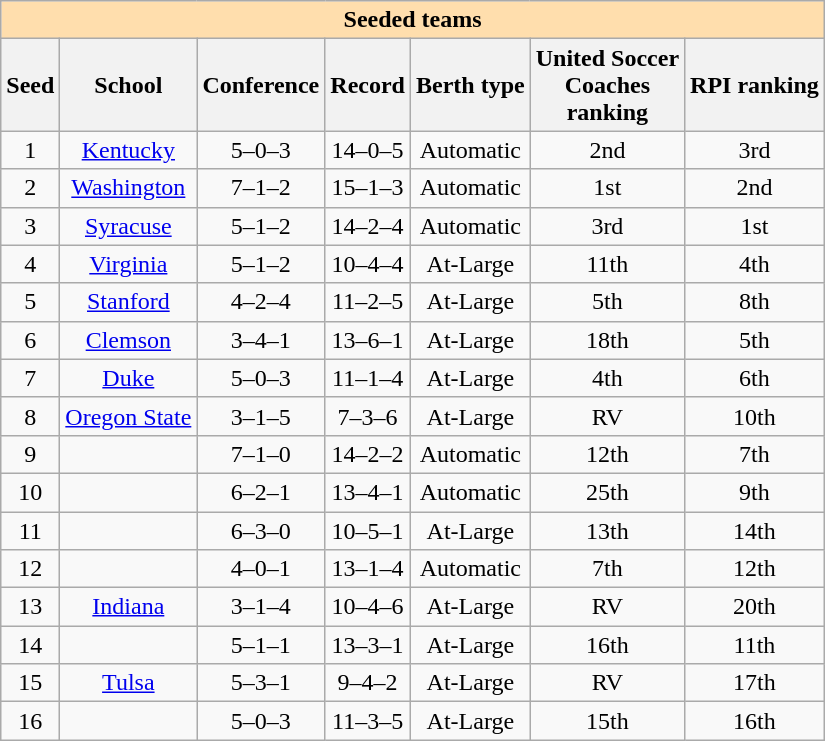<table class="wikitable" style="text-align: center;">
<tr>
<th colspan="7" style="background:#ffdead;">Seeded teams</th>
</tr>
<tr>
<th>Seed</th>
<th>School</th>
<th>Conference</th>
<th>Record</th>
<th>Berth type</th>
<th>United Soccer<br>Coaches<br>ranking</th>
<th>RPI ranking</th>
</tr>
<tr>
<td>1</td>
<td><a href='#'>Kentucky</a></td>
<td>5–0–3</td>
<td>14–0–5</td>
<td>Automatic</td>
<td>2nd</td>
<td>3rd</td>
</tr>
<tr>
<td>2</td>
<td><a href='#'>Washington</a></td>
<td>7–1–2</td>
<td>15–1–3</td>
<td>Automatic</td>
<td>1st</td>
<td>2nd</td>
</tr>
<tr>
<td>3</td>
<td><a href='#'>Syracuse</a></td>
<td>5–1–2</td>
<td>14–2–4</td>
<td>Automatic</td>
<td>3rd</td>
<td>1st</td>
</tr>
<tr>
<td>4</td>
<td><a href='#'>Virginia</a></td>
<td>5–1–2</td>
<td>10–4–4</td>
<td>At-Large</td>
<td>11th</td>
<td>4th</td>
</tr>
<tr>
<td>5</td>
<td><a href='#'>Stanford</a></td>
<td>4–2–4</td>
<td>11–2–5</td>
<td>At-Large</td>
<td>5th</td>
<td>8th</td>
</tr>
<tr>
<td>6</td>
<td><a href='#'>Clemson</a></td>
<td>3–4–1</td>
<td>13–6–1</td>
<td>At-Large</td>
<td>18th</td>
<td>5th</td>
</tr>
<tr>
<td>7</td>
<td><a href='#'>Duke</a></td>
<td>5–0–3</td>
<td>11–1–4</td>
<td>At-Large</td>
<td>4th</td>
<td>6th</td>
</tr>
<tr>
<td>8</td>
<td><a href='#'>Oregon State</a></td>
<td>3–1–5</td>
<td>7–3–6</td>
<td>At-Large</td>
<td>RV</td>
<td>10th</td>
</tr>
<tr>
<td>9</td>
<td></td>
<td>7–1–0</td>
<td>14–2–2</td>
<td>Automatic</td>
<td>12th</td>
<td>7th</td>
</tr>
<tr>
<td>10</td>
<td></td>
<td>6–2–1</td>
<td>13–4–1</td>
<td>Automatic</td>
<td>25th</td>
<td>9th</td>
</tr>
<tr>
<td>11</td>
<td></td>
<td>6–3–0</td>
<td>10–5–1</td>
<td>At-Large</td>
<td>13th</td>
<td>14th</td>
</tr>
<tr>
<td>12</td>
<td></td>
<td>4–0–1</td>
<td>13–1–4</td>
<td>Automatic</td>
<td>7th</td>
<td>12th</td>
</tr>
<tr>
<td>13</td>
<td><a href='#'>Indiana</a></td>
<td>3–1–4</td>
<td>10–4–6</td>
<td>At-Large</td>
<td>RV</td>
<td>20th</td>
</tr>
<tr>
<td>14</td>
<td></td>
<td>5–1–1</td>
<td>13–3–1</td>
<td>At-Large</td>
<td>16th</td>
<td>11th</td>
</tr>
<tr>
<td>15</td>
<td><a href='#'>Tulsa</a></td>
<td>5–3–1</td>
<td>9–4–2</td>
<td>At-Large</td>
<td>RV</td>
<td>17th</td>
</tr>
<tr>
<td>16</td>
<td></td>
<td>5–0–3</td>
<td>11–3–5</td>
<td>At-Large</td>
<td>15th</td>
<td>16th</td>
</tr>
</table>
